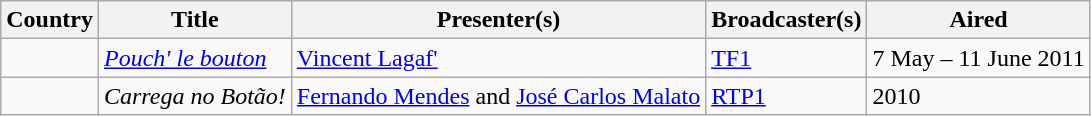<table class="wikitable">
<tr>
<th>Country</th>
<th>Title</th>
<th>Presenter(s)</th>
<th>Broadcaster(s)</th>
<th>Aired</th>
</tr>
<tr>
<td></td>
<td><em><a href='#'>Pouch' le bouton</a></em></td>
<td><a href='#'>Vincent Lagaf'</a></td>
<td><a href='#'>TF1</a></td>
<td>7 May – 11 June 2011</td>
</tr>
<tr>
<td></td>
<td><em>Carrega no Botão!</em></td>
<td><a href='#'>Fernando Mendes</a> and <a href='#'>José Carlos Malato</a></td>
<td><a href='#'>RTP1</a></td>
<td>2010</td>
</tr>
</table>
